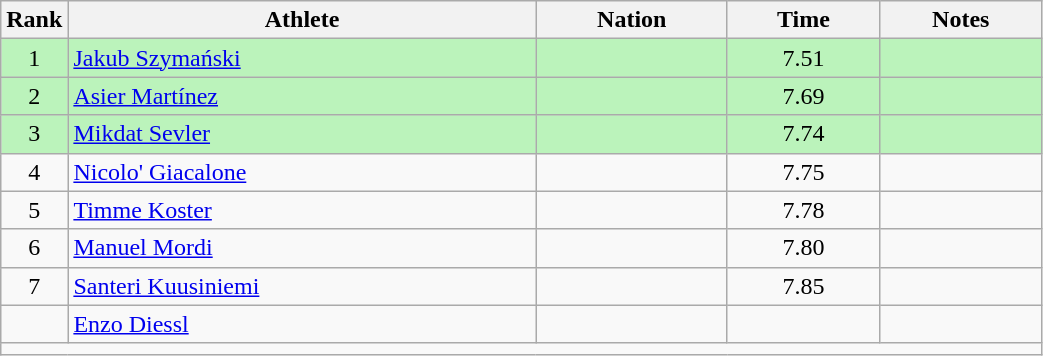<table class="wikitable sortable" style="text-align:center;width: 55%;">
<tr>
<th scope="col" style="width: 10px;">Rank</th>
<th scope="col">Athlete</th>
<th scope="col">Nation</th>
<th scope="col">Time</th>
<th scope="col">Notes</th>
</tr>
<tr bgcolor=bbf3bb>
<td>1</td>
<td align=left><a href='#'>Jakub Szymański</a></td>
<td align=left></td>
<td>7.51</td>
<td></td>
</tr>
<tr bgcolor=bbf3bb>
<td>2</td>
<td align=left><a href='#'>Asier Martínez</a></td>
<td align=left></td>
<td>7.69</td>
<td></td>
</tr>
<tr bgcolor=bbf3bb>
<td>3</td>
<td align=left><a href='#'>Mikdat Sevler</a></td>
<td align=left></td>
<td>7.74</td>
<td></td>
</tr>
<tr>
<td>4</td>
<td align=left><a href='#'>Nicolo' Giacalone</a></td>
<td align=left></td>
<td>7.75</td>
<td></td>
</tr>
<tr>
<td>5</td>
<td align=left><a href='#'>Timme Koster</a></td>
<td align=left></td>
<td>7.78</td>
<td></td>
</tr>
<tr>
<td>6</td>
<td align=left><a href='#'>Manuel Mordi</a></td>
<td align=left></td>
<td>7.80</td>
<td></td>
</tr>
<tr>
<td>7</td>
<td align=left><a href='#'>Santeri Kuusiniemi</a></td>
<td align=left></td>
<td>7.85</td>
<td></td>
</tr>
<tr>
<td></td>
<td align=left><a href='#'>Enzo Diessl</a></td>
<td align=left></td>
<td></td>
<td></td>
</tr>
<tr class="sortbottom">
<td colspan="5"></td>
</tr>
</table>
